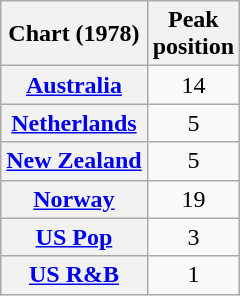<table class="wikitable sortable plainrowheaders" style="text-align:center;">
<tr>
<th>Chart (1978)</th>
<th>Peak<br>position</th>
</tr>
<tr>
<th scope="row"><a href='#'>Australia</a></th>
<td>14</td>
</tr>
<tr>
<th scope="row"><a href='#'>Netherlands</a></th>
<td>5</td>
</tr>
<tr>
<th scope="row"><a href='#'>New Zealand</a></th>
<td>5</td>
</tr>
<tr>
<th scope="row"><a href='#'>Norway</a></th>
<td>19</td>
</tr>
<tr>
<th scope="row"><a href='#'>US Pop</a></th>
<td>3</td>
</tr>
<tr>
<th scope="row"><a href='#'>US R&B</a></th>
<td>1</td>
</tr>
</table>
